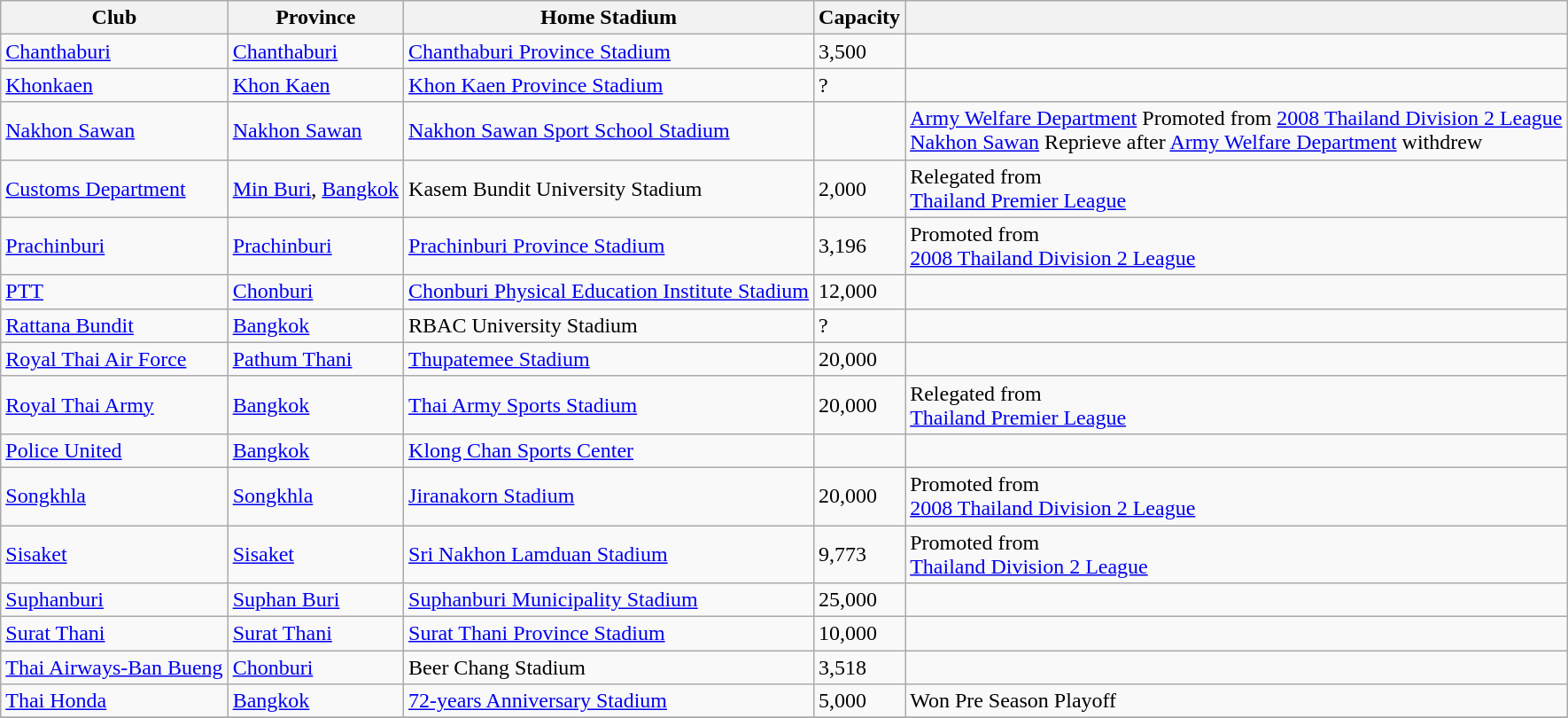<table class="wikitable">
<tr>
<th>Club</th>
<th>Province</th>
<th>Home Stadium</th>
<th>Capacity</th>
<th></th>
</tr>
<tr>
<td><a href='#'>Chanthaburi</a></td>
<td><a href='#'>Chanthaburi</a></td>
<td><a href='#'>Chanthaburi Province Stadium</a></td>
<td>3,500</td>
<td></td>
</tr>
<tr>
<td><a href='#'>Khonkaen</a></td>
<td><a href='#'>Khon Kaen</a></td>
<td><a href='#'>Khon Kaen Province Stadium</a></td>
<td>?</td>
<td></td>
</tr>
<tr>
<td><a href='#'>Nakhon Sawan</a></td>
<td><a href='#'>Nakhon Sawan</a></td>
<td><a href='#'>Nakhon Sawan Sport School Stadium</a></td>
<td></td>
<td><a href='#'>Army Welfare Department</a> Promoted from <a href='#'>2008 Thailand Division 2 League</a><br><a href='#'>Nakhon Sawan</a> Reprieve after <a href='#'>Army Welfare Department</a> withdrew</td>
</tr>
<tr>
<td><a href='#'>Customs Department</a> </td>
<td><a href='#'>Min Buri</a>, <a href='#'>Bangkok</a></td>
<td>Kasem Bundit University Stadium</td>
<td>2,000</td>
<td>Relegated from<br><a href='#'>Thailand Premier League</a></td>
</tr>
<tr>
<td><a href='#'>Prachinburi</a> </td>
<td><a href='#'>Prachinburi</a></td>
<td><a href='#'>Prachinburi Province Stadium</a></td>
<td>3,196</td>
<td>Promoted from<br><a href='#'>2008 Thailand Division 2 League</a></td>
</tr>
<tr>
<td><a href='#'>PTT</a></td>
<td><a href='#'>Chonburi</a></td>
<td><a href='#'>Chonburi Physical Education Institute Stadium</a></td>
<td>12,000</td>
<td></td>
</tr>
<tr>
<td><a href='#'>Rattana Bundit</a></td>
<td><a href='#'>Bangkok</a></td>
<td>RBAC University Stadium</td>
<td>?</td>
<td></td>
</tr>
<tr>
<td><a href='#'>Royal Thai Air Force</a></td>
<td><a href='#'>Pathum Thani</a></td>
<td><a href='#'>Thupatemee Stadium</a></td>
<td>20,000</td>
<td></td>
</tr>
<tr>
<td><a href='#'>Royal Thai Army</a> </td>
<td><a href='#'>Bangkok</a></td>
<td><a href='#'>Thai Army Sports Stadium</a></td>
<td>20,000</td>
<td>Relegated from<br><a href='#'>Thailand Premier League</a></td>
</tr>
<tr>
<td><a href='#'>Police United</a></td>
<td><a href='#'>Bangkok</a></td>
<td><a href='#'>Klong Chan Sports Center</a></td>
<td></td>
<td></td>
</tr>
<tr>
<td><a href='#'>Songkhla</a> </td>
<td><a href='#'>Songkhla</a></td>
<td><a href='#'>Jiranakorn Stadium</a></td>
<td>20,000</td>
<td>Promoted from<br><a href='#'>2008 Thailand Division 2 League</a></td>
</tr>
<tr>
<td><a href='#'>Sisaket</a> </td>
<td><a href='#'>Sisaket</a></td>
<td><a href='#'>Sri Nakhon Lamduan Stadium</a></td>
<td>9,773</td>
<td>Promoted from<br><a href='#'>Thailand Division 2 League</a></td>
</tr>
<tr>
<td><a href='#'>Suphanburi</a></td>
<td><a href='#'>Suphan Buri</a></td>
<td><a href='#'>Suphanburi Municipality Stadium</a></td>
<td>25,000</td>
<td></td>
</tr>
<tr>
<td><a href='#'>Surat Thani</a></td>
<td><a href='#'>Surat Thani</a></td>
<td><a href='#'>Surat Thani Province Stadium</a></td>
<td>10,000</td>
<td></td>
</tr>
<tr>
<td><a href='#'>Thai Airways-Ban Bueng</a></td>
<td><a href='#'>Chonburi</a></td>
<td>Beer Chang Stadium</td>
<td>3,518</td>
<td></td>
</tr>
<tr>
<td><a href='#'>Thai Honda</a></td>
<td><a href='#'>Bangkok</a></td>
<td><a href='#'>72-years Anniversary Stadium</a></td>
<td>5,000</td>
<td>Won Pre Season Playoff</td>
</tr>
<tr>
</tr>
</table>
